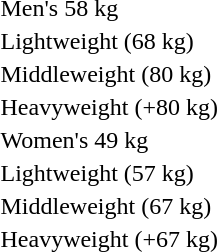<table>
<tr>
<td rowspan=2>Men's 58 kg<br></td>
<td rowspan=2></td>
<td rowspan=2></td>
<td></td>
</tr>
<tr>
<td></td>
</tr>
<tr>
<td rowspan=2>Lightweight (68 kg)<br></td>
<td rowspan=2></td>
<td rowspan=2></td>
<td></td>
</tr>
<tr>
<td></td>
</tr>
<tr>
<td rowspan=2>Middleweight (80 kg)<br></td>
<td rowspan=2></td>
<td rowspan=2></td>
<td></td>
</tr>
<tr>
<td></td>
</tr>
<tr>
<td rowspan=2>Heavyweight (+80 kg)<br></td>
<td rowspan=2></td>
<td rowspan=2></td>
<td></td>
</tr>
<tr>
<td></td>
</tr>
<tr>
<td rowspan=2>Women's 49 kg <br></td>
<td rowspan=2></td>
<td rowspan=2></td>
<td></td>
</tr>
<tr>
<td></td>
</tr>
<tr>
<td rowspan=2>Lightweight (57 kg)<br></td>
<td rowspan=2></td>
<td rowspan=2></td>
<td></td>
</tr>
<tr>
<td></td>
</tr>
<tr>
<td rowspan=2>Middleweight (67 kg)<br></td>
<td rowspan=2></td>
<td rowspan=2></td>
<td></td>
</tr>
<tr>
<td></td>
</tr>
<tr>
<td rowspan=2>Heavyweight (+67 kg)<br></td>
<td rowspan=2></td>
<td rowspan=2></td>
<td></td>
</tr>
<tr>
<td></td>
</tr>
</table>
